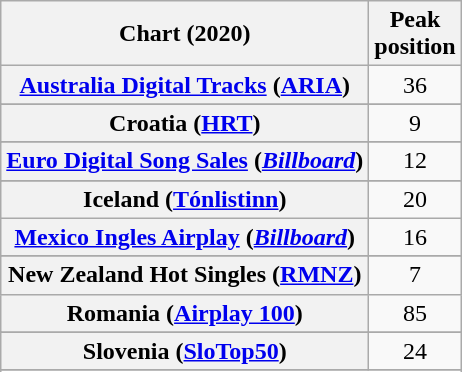<table class="wikitable sortable plainrowheaders" style="text-align:center">
<tr>
<th scope="col">Chart (2020)</th>
<th scope="col">Peak<br>position</th>
</tr>
<tr>
<th scope="row"><a href='#'>Australia Digital Tracks</a> (<a href='#'>ARIA</a>)</th>
<td>36</td>
</tr>
<tr>
</tr>
<tr>
</tr>
<tr>
</tr>
<tr>
</tr>
<tr>
</tr>
<tr>
<th scope="row">Croatia (<a href='#'>HRT</a>)</th>
<td>9</td>
</tr>
<tr>
</tr>
<tr>
<th scope="row"><a href='#'>Euro Digital Song Sales</a> (<em><a href='#'>Billboard</a></em>)</th>
<td>12</td>
</tr>
<tr>
</tr>
<tr>
</tr>
<tr>
</tr>
<tr>
<th scope="row">Iceland (<a href='#'>Tónlistinn</a>)</th>
<td>20</td>
</tr>
<tr>
<th scope="row"><a href='#'>Mexico Ingles Airplay</a> (<em><a href='#'>Billboard</a></em>)</th>
<td>16</td>
</tr>
<tr>
</tr>
<tr>
</tr>
<tr>
<th scope="row">New Zealand Hot Singles (<a href='#'>RMNZ</a>)</th>
<td>7</td>
</tr>
<tr>
<th scope="row">Romania (<a href='#'>Airplay 100</a>)</th>
<td>85</td>
</tr>
<tr>
</tr>
<tr>
</tr>
<tr>
<th scope="row">Slovenia (<a href='#'>SloTop50</a>)</th>
<td>24</td>
</tr>
<tr>
</tr>
<tr>
</tr>
<tr>
</tr>
<tr>
</tr>
<tr>
</tr>
<tr>
</tr>
<tr>
</tr>
</table>
